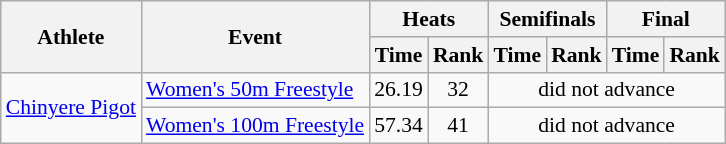<table class=wikitable style="font-size:90%">
<tr>
<th rowspan="2">Athlete</th>
<th rowspan="2">Event</th>
<th colspan="2">Heats</th>
<th colspan="2">Semifinals</th>
<th colspan="2">Final</th>
</tr>
<tr>
<th>Time</th>
<th>Rank</th>
<th>Time</th>
<th>Rank</th>
<th>Time</th>
<th>Rank</th>
</tr>
<tr>
<td rowspan="2"><a href='#'>Chinyere Pigot</a></td>
<td><a href='#'>Women's 50m Freestyle</a></td>
<td align=center>26.19</td>
<td align=center>32</td>
<td align=center colspan=4>did not advance</td>
</tr>
<tr>
<td><a href='#'>Women's 100m Freestyle</a></td>
<td align=center>57.34</td>
<td align=center>41</td>
<td align=center colspan=4>did not advance</td>
</tr>
</table>
